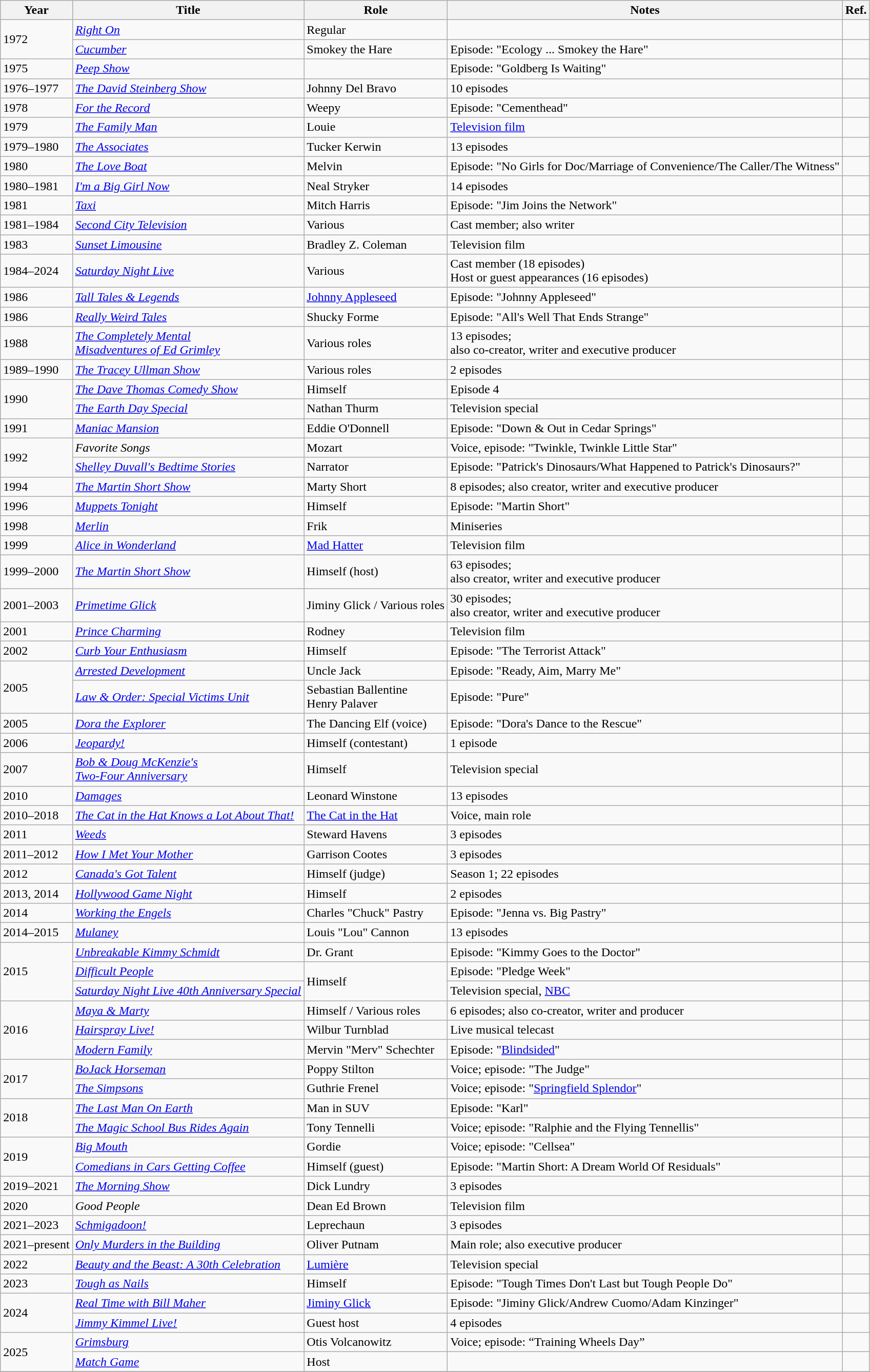<table class="wikitable sortable">
<tr>
<th>Year</th>
<th>Title</th>
<th>Role</th>
<th class="unsortable">Notes</th>
<th class="unsortable">Ref.</th>
</tr>
<tr>
<td rowspan="2">1972</td>
<td><em><a href='#'>Right On</a></em></td>
<td>Regular</td>
<td></td>
<td></td>
</tr>
<tr>
<td><em><a href='#'>Cucumber</a></em></td>
<td>Smokey the Hare</td>
<td>Episode: "Ecology ... Smokey the Hare"</td>
<td></td>
</tr>
<tr>
<td>1975</td>
<td><em><a href='#'>Peep Show</a></em></td>
<td></td>
<td>Episode: "Goldberg Is Waiting"</td>
<td></td>
</tr>
<tr>
<td>1976–1977</td>
<td data-sort-value="David Steinberg Show, The"><em><a href='#'>The David Steinberg Show</a></em></td>
<td>Johnny Del Bravo</td>
<td>10 episodes</td>
<td></td>
</tr>
<tr>
<td>1978</td>
<td><em><a href='#'>For the Record</a></em></td>
<td>Weepy</td>
<td>Episode: "Cementhead"</td>
<td></td>
</tr>
<tr>
<td>1979</td>
<td data-sort-value="Family Man, The"><em><a href='#'>The Family Man</a></em></td>
<td>Louie</td>
<td><a href='#'>Television film</a></td>
<td></td>
</tr>
<tr>
<td>1979–1980</td>
<td data-sort-value="Associates, The"><em><a href='#'>The Associates</a></em></td>
<td>Tucker Kerwin</td>
<td>13 episodes</td>
<td></td>
</tr>
<tr>
<td>1980</td>
<td data-sort-value="Love Boat, The"><em><a href='#'>The Love Boat</a></em></td>
<td>Melvin</td>
<td>Episode: "No Girls for Doc/Marriage of Convenience/The Caller/The Witness"</td>
<td></td>
</tr>
<tr>
<td>1980–1981</td>
<td><em><a href='#'>I'm a Big Girl Now</a></em></td>
<td>Neal Stryker</td>
<td>14 episodes</td>
<td></td>
</tr>
<tr>
<td>1981</td>
<td><em><a href='#'>Taxi</a></em></td>
<td>Mitch Harris</td>
<td>Episode: "Jim Joins the Network"</td>
<td></td>
</tr>
<tr>
<td>1981–1984</td>
<td><em><a href='#'>Second City Television</a></em></td>
<td>Various</td>
<td>Cast member; also writer</td>
<td></td>
</tr>
<tr>
<td>1983</td>
<td><em><a href='#'>Sunset Limousine</a></em></td>
<td>Bradley Z. Coleman</td>
<td>Television film</td>
<td></td>
</tr>
<tr>
<td>1984–2024</td>
<td><em><a href='#'>Saturday Night Live</a></em></td>
<td>Various</td>
<td>Cast member (18 episodes)<br>Host or guest appearances (16 episodes)</td>
<td><br></td>
</tr>
<tr>
<td>1986</td>
<td><em><a href='#'>Tall Tales & Legends</a></em></td>
<td><a href='#'>Johnny Appleseed</a></td>
<td>Episode: "Johnny Appleseed"</td>
<td></td>
</tr>
<tr>
<td>1986</td>
<td><em><a href='#'>Really Weird Tales</a></em></td>
<td>Shucky Forme</td>
<td>Episode: "All's Well That Ends Strange"</td>
<td></td>
</tr>
<tr>
<td>1988</td>
<td data-sort-value="Completely Mental Misadventures of Ed Grimley, The"><em><a href='#'>The Completely Mental<br> Misadventures of Ed Grimley</a></em></td>
<td>Various roles</td>
<td>13 episodes; <br>also co-creator, writer and executive producer</td>
<td></td>
</tr>
<tr>
<td>1989–1990</td>
<td data-sort-value="Tracey Ullman Show, The"><em><a href='#'>The Tracey Ullman Show</a></em></td>
<td>Various roles</td>
<td>2 episodes</td>
<td></td>
</tr>
<tr>
<td rowspan="2">1990</td>
<td data-sort-value="Dave Thomas Comedy Show, The"><em><a href='#'>The Dave Thomas Comedy Show</a></em></td>
<td>Himself</td>
<td>Episode 4</td>
<td></td>
</tr>
<tr>
<td data-sort-value="Earth Day Special, The"><em><a href='#'>The Earth Day Special</a></em></td>
<td>Nathan Thurm</td>
<td>Television special</td>
<td></td>
</tr>
<tr>
<td>1991</td>
<td><em><a href='#'>Maniac Mansion</a></em></td>
<td>Eddie O'Donnell</td>
<td>Episode: "Down & Out in Cedar Springs"</td>
<td></td>
</tr>
<tr>
<td rowspan="2">1992</td>
<td><em>Favorite Songs</em></td>
<td>Mozart</td>
<td>Voice, episode: "Twinkle, Twinkle Little Star"</td>
<td></td>
</tr>
<tr>
<td><em><a href='#'>Shelley Duvall's Bedtime Stories</a></em></td>
<td>Narrator</td>
<td>Episode: "Patrick's Dinosaurs/What Happened to Patrick's Dinosaurs?"</td>
<td></td>
</tr>
<tr>
<td>1994</td>
<td data-sort-value="Martin Short Show, The"><em><a href='#'>The Martin Short Show</a></em></td>
<td>Marty Short</td>
<td>8 episodes; also creator, writer and executive producer</td>
<td></td>
</tr>
<tr>
<td>1996</td>
<td><em><a href='#'>Muppets Tonight</a></em></td>
<td>Himself</td>
<td>Episode: "Martin Short"</td>
<td></td>
</tr>
<tr>
<td>1998</td>
<td><em><a href='#'>Merlin</a></em></td>
<td>Frik</td>
<td>Miniseries</td>
<td></td>
</tr>
<tr>
<td>1999</td>
<td><em><a href='#'>Alice in Wonderland</a></em></td>
<td><a href='#'>Mad Hatter</a></td>
<td>Television film</td>
<td></td>
</tr>
<tr>
<td>1999–2000</td>
<td data-sort-value="Martin Short Show, The"><em><a href='#'>The Martin Short Show</a></em></td>
<td>Himself (host)</td>
<td>63 episodes; <br>also creator, writer and executive producer</td>
<td></td>
</tr>
<tr>
<td>2001–2003</td>
<td><em><a href='#'>Primetime Glick</a></em></td>
<td>Jiminy Glick / Various roles</td>
<td>30 episodes; <br>also creator, writer and executive producer</td>
<td></td>
</tr>
<tr>
<td>2001</td>
<td><em><a href='#'>Prince Charming</a></em></td>
<td>Rodney</td>
<td>Television film</td>
<td></td>
</tr>
<tr>
<td>2002</td>
<td><em><a href='#'>Curb Your Enthusiasm</a></em></td>
<td>Himself</td>
<td>Episode: "The Terrorist Attack"</td>
<td></td>
</tr>
<tr>
<td rowspan="2">2005</td>
<td><em><a href='#'>Arrested Development</a></em></td>
<td>Uncle Jack</td>
<td>Episode: "Ready, Aim, Marry Me"</td>
<td></td>
</tr>
<tr>
<td><em><a href='#'>Law & Order: Special Victims Unit</a></em></td>
<td>Sebastian Ballentine <br> Henry Palaver</td>
<td>Episode: "Pure"</td>
<td></td>
</tr>
<tr>
<td>2005</td>
<td><em><a href='#'>Dora the Explorer</a></em></td>
<td>The Dancing Elf (voice)</td>
<td>Episode: "Dora's Dance to the Rescue"</td>
<td></td>
</tr>
<tr>
<td>2006</td>
<td><em><a href='#'>Jeopardy!</a></em></td>
<td>Himself (contestant)</td>
<td>1 episode</td>
<td></td>
</tr>
<tr>
<td>2007</td>
<td><em><a href='#'>Bob & Doug McKenzie's <br>Two-Four Anniversary</a></em></td>
<td>Himself</td>
<td>Television special</td>
<td></td>
</tr>
<tr>
<td>2010</td>
<td><em><a href='#'>Damages</a></em></td>
<td>Leonard Winstone</td>
<td>13 episodes</td>
<td></td>
</tr>
<tr>
<td>2010–2018</td>
<td data-sort-value="Cat in the Hat Knows a Lot About That!, The"><em><a href='#'>The Cat in the Hat Knows a Lot About That!</a></em></td>
<td><a href='#'>The Cat in the Hat</a></td>
<td>Voice, main role</td>
<td></td>
</tr>
<tr>
<td>2011</td>
<td><em><a href='#'>Weeds</a></em></td>
<td>Steward Havens</td>
<td>3 episodes</td>
<td></td>
</tr>
<tr>
<td>2011–2012</td>
<td><em><a href='#'>How I Met Your Mother</a></em></td>
<td>Garrison Cootes</td>
<td>3 episodes</td>
<td></td>
</tr>
<tr>
<td>2012</td>
<td><em><a href='#'>Canada's Got Talent</a></em></td>
<td>Himself (judge)</td>
<td>Season 1; 22 episodes</td>
<td></td>
</tr>
<tr>
<td>2013, 2014</td>
<td><em><a href='#'>Hollywood Game Night</a></em></td>
<td>Himself</td>
<td>2 episodes</td>
<td></td>
</tr>
<tr>
<td>2014</td>
<td><em><a href='#'>Working the Engels</a></em></td>
<td>Charles "Chuck" Pastry</td>
<td>Episode: "Jenna vs. Big Pastry"</td>
<td></td>
</tr>
<tr>
<td>2014–2015</td>
<td><em><a href='#'>Mulaney</a></em></td>
<td>Louis "Lou" Cannon</td>
<td>13 episodes</td>
<td></td>
</tr>
<tr>
<td rowspan="3">2015</td>
<td><em><a href='#'>Unbreakable Kimmy Schmidt</a></em></td>
<td>Dr. Grant</td>
<td>Episode: "Kimmy Goes to the Doctor"</td>
<td></td>
</tr>
<tr>
<td><em><a href='#'>Difficult People</a></em></td>
<td rowspan="2">Himself</td>
<td>Episode: "Pledge Week"</td>
<td></td>
</tr>
<tr>
<td><em><a href='#'>Saturday Night Live 40th Anniversary Special</a></em></td>
<td>Television special, <a href='#'>NBC</a></td>
<td></td>
</tr>
<tr>
<td rowspan="3">2016</td>
<td><em><a href='#'>Maya & Marty</a></em></td>
<td>Himself / Various roles</td>
<td>6 episodes; also co-creator, writer and producer</td>
<td></td>
</tr>
<tr>
<td><em><a href='#'>Hairspray Live!</a></em></td>
<td>Wilbur Turnblad</td>
<td>Live musical telecast</td>
<td></td>
</tr>
<tr>
<td><em><a href='#'>Modern Family</a></em></td>
<td>Mervin "Merv" Schechter</td>
<td>Episode: "<a href='#'>Blindsided</a>"</td>
<td></td>
</tr>
<tr>
<td rowspan="2">2017</td>
<td><em><a href='#'>BoJack Horseman</a></em></td>
<td>Poppy Stilton</td>
<td>Voice; episode: "The Judge"</td>
<td></td>
</tr>
<tr>
<td data-sort-value="Simpsons, The"><em><a href='#'>The Simpsons</a></em></td>
<td>Guthrie Frenel</td>
<td>Voice; episode: "<a href='#'>Springfield Splendor</a>"</td>
<td></td>
</tr>
<tr>
<td rowspan="2">2018</td>
<td data-sort-value="Last Man on Earth, The"><em><a href='#'>The Last Man On Earth</a></em></td>
<td>Man in SUV</td>
<td>Episode: "Karl"</td>
<td></td>
</tr>
<tr>
<td data-sort-value="Magic School Bus Rides Again, The"><em><a href='#'>The Magic School Bus Rides Again</a></em></td>
<td>Tony Tennelli</td>
<td>Voice; episode: "Ralphie and the Flying Tennellis"</td>
<td></td>
</tr>
<tr>
<td rowspan="2">2019</td>
<td><em><a href='#'>Big Mouth</a></em></td>
<td>Gordie</td>
<td>Voice; episode: "Cellsea"</td>
<td></td>
</tr>
<tr>
<td><em><a href='#'>Comedians in Cars Getting Coffee</a></em></td>
<td>Himself (guest)</td>
<td>Episode: "Martin Short: A Dream World Of Residuals"</td>
<td></td>
</tr>
<tr>
<td>2019–2021</td>
<td data-sort-value="Morning Show, The"><em><a href='#'>The Morning Show</a></em></td>
<td>Dick Lundry</td>
<td>3 episodes</td>
<td></td>
</tr>
<tr>
<td>2020</td>
<td><em>Good People</em></td>
<td>Dean Ed Brown</td>
<td>Television film</td>
<td></td>
</tr>
<tr>
<td>2021–2023</td>
<td><em><a href='#'>Schmigadoon!</a></em></td>
<td>Leprechaun</td>
<td>3 episodes</td>
<td></td>
</tr>
<tr>
<td>2021–present</td>
<td><em><a href='#'>Only Murders in the Building</a></em></td>
<td>Oliver Putnam</td>
<td>Main role; also executive producer</td>
<td></td>
</tr>
<tr>
<td>2022</td>
<td><em><a href='#'>Beauty and the Beast: A 30th Celebration</a></em></td>
<td><a href='#'>Lumière</a></td>
<td>Television special</td>
<td></td>
</tr>
<tr>
<td>2023</td>
<td><em><a href='#'>Tough as Nails</a></em></td>
<td>Himself</td>
<td>Episode: "Tough Times Don't Last but Tough People Do"</td>
<td></td>
</tr>
<tr>
<td rowspan="2">2024</td>
<td><em><a href='#'>Real Time with Bill Maher</a></em></td>
<td><a href='#'>Jiminy Glick</a></td>
<td>Episode: "Jiminy Glick/Andrew Cuomo/Adam Kinzinger"</td>
<td></td>
</tr>
<tr>
<td><em><a href='#'>Jimmy Kimmel Live!</a></em></td>
<td>Guest host</td>
<td>4 episodes</td>
<td></td>
</tr>
<tr>
<td rowspan="2">2025</td>
<td><em><a href='#'>Grimsburg</a></em></td>
<td>Otis Volcanowitz</td>
<td>Voice; episode: “Training Wheels Day”</td>
<td></td>
</tr>
<tr>
<td><em><a href='#'>Match Game</a></em></td>
<td>Host</td>
<td></td>
<td></td>
</tr>
<tr>
</tr>
</table>
